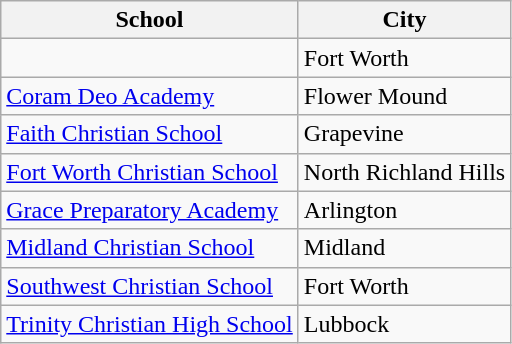<table class="wikitable">
<tr>
<th>School</th>
<th>City</th>
</tr>
<tr>
<td></td>
<td>Fort Worth</td>
</tr>
<tr>
<td><a href='#'>Coram Deo Academy</a></td>
<td>Flower Mound</td>
</tr>
<tr>
<td><a href='#'>Faith Christian School</a></td>
<td>Grapevine</td>
</tr>
<tr>
<td><a href='#'>Fort Worth Christian School</a></td>
<td>North Richland Hills</td>
</tr>
<tr>
<td><a href='#'>Grace Preparatory Academy</a></td>
<td>Arlington</td>
</tr>
<tr>
<td><a href='#'>Midland Christian School</a></td>
<td>Midland</td>
</tr>
<tr>
<td><a href='#'>Southwest Christian School</a></td>
<td>Fort Worth</td>
</tr>
<tr>
<td><a href='#'>Trinity Christian High School</a></td>
<td>Lubbock</td>
</tr>
</table>
